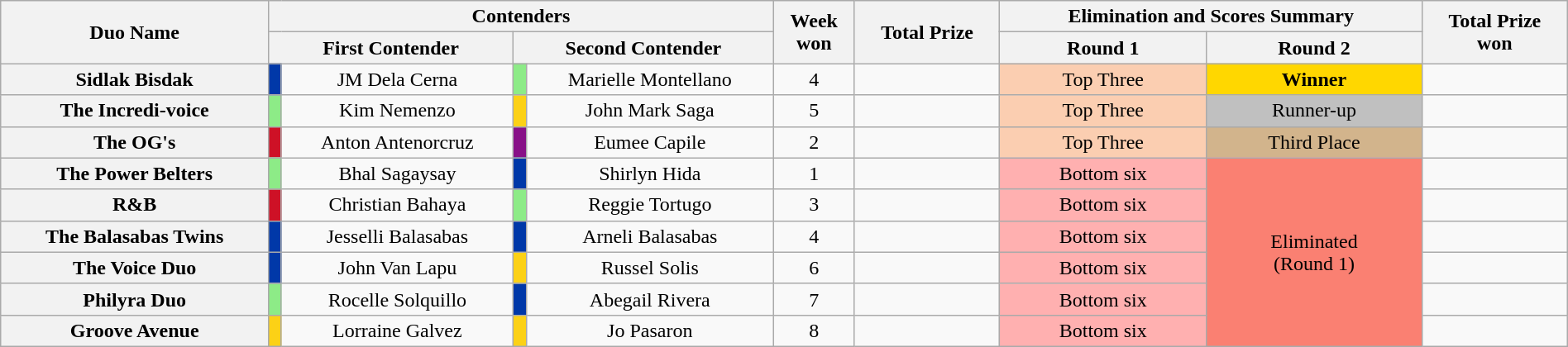<table class="wikitable sortable mw-collapsible mw-collapsed" style="text-align:center; width:100%;font-size:100%;">
<tr>
<th rowspan="2">Duo Name</th>
<th colspan="4">Contenders</th>
<th rowspan="2">Week<br>won</th>
<th rowspan="2">Total Prize</th>
<th colspan="2">Elimination and Scores Summary</th>
<th rowspan="2">Total Prize<br>won</th>
</tr>
<tr>
<th colspan="2">First Contender</th>
<th colspan="2">Second Contender</th>
<th wdith="10%">Round 1</th>
<th wdith="10%">Round 2</th>
</tr>
<tr>
<th>Sidlak Bisdak</th>
<td style="background:#0038A8"></td>
<td>JM Dela Cerna</td>
<td style="background:#8deb87"></td>
<td>Marielle Montellano</td>
<td>4</td>
<td></td>
<td style="background:#FBCEB1">Top Three</td>
<td style="background:gold"><strong>Winner</strong></td>
<td></td>
</tr>
<tr>
<th>The Incredi-voice</th>
<td style="background:#8deb87"></td>
<td>Kim Nemenzo</td>
<td style="background:#FCD116"></td>
<td>John Mark Saga</td>
<td>5</td>
<td></td>
<td style="background:#FBCEB1">Top Three</td>
<td style="background:silver">Runner-up</td>
<td></td>
</tr>
<tr>
<th>The OG's</th>
<td style="background:#CE1126"></td>
<td>Anton Antenorcruz</td>
<td style="background:#881188"></td>
<td>Eumee Capile</td>
<td>2</td>
<td></td>
<td style="background:#FBCEB1">Top Three</td>
<td style="background:tan">Third Place</td>
<td></td>
</tr>
<tr style="background:#___">
<th>The Power Belters</th>
<td style="background:#8deb87"></td>
<td>Bhal Sagaysay</td>
<td style="background:#0038A8"></td>
<td>Shirlyn Hida</td>
<td>1</td>
<td></td>
<td style="background:#FFb0b0">Bottom six</td>
<td rowspan="6" style="background:salmon">Eliminated<br>(Round 1)</td>
<td></td>
</tr>
<tr style="background:_">
<th>R&B</th>
<td style="background:#CE1126"></td>
<td>Christian Bahaya</td>
<td style="background:#8deb87"></td>
<td>Reggie Tortugo</td>
<td>3</td>
<td></td>
<td style="background:#FFb0b0">Bottom six</td>
<td></td>
</tr>
<tr>
<th>The Balasabas Twins</th>
<td style="background:#0038A8"></td>
<td>Jesselli Balasabas</td>
<td style="background:#0038A8"></td>
<td>Arneli Balasabas</td>
<td>4</td>
<td></td>
<td style="background:#FFb0b0">Bottom six</td>
<td></td>
</tr>
<tr>
<th>The Voice Duo</th>
<td style="background:#0038A8"></td>
<td>John Van Lapu</td>
<td style="background:#FCD116"></td>
<td>Russel Solis</td>
<td>6</td>
<td></td>
<td style="background:#FFb0b0">Bottom six</td>
<td></td>
</tr>
<tr>
<th>Philyra Duo</th>
<td style="background:#8deb87;"></td>
<td>Rocelle Solquillo</td>
<td style="background:#0038A8"></td>
<td>Abegail Rivera</td>
<td>7</td>
<td></td>
<td style="background:#FFb0b0">Bottom six</td>
<td></td>
</tr>
<tr>
<th>Groove Avenue</th>
<td style="background:#FCD116"></td>
<td>Lorraine Galvez</td>
<td style="background:#FCD116"></td>
<td>Jo Pasaron</td>
<td>8</td>
<td></td>
<td style="background:#FFb0b0">Bottom six</td>
<td></td>
</tr>
</table>
